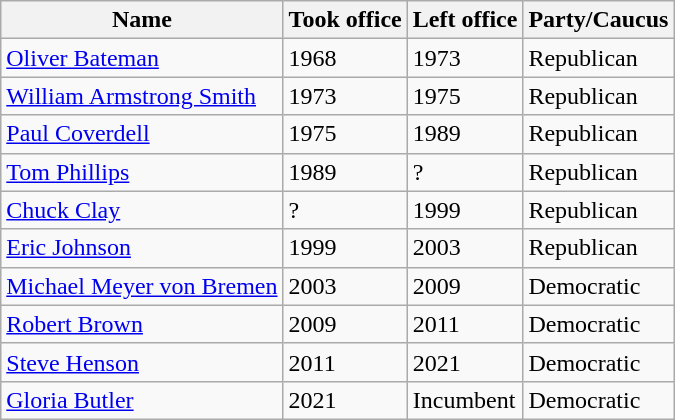<table class=wikitable>
<tr>
<th>Name</th>
<th>Took office</th>
<th>Left office</th>
<th>Party/Caucus</th>
</tr>
<tr>
<td><a href='#'>Oliver Bateman</a></td>
<td>1968</td>
<td>1973</td>
<td>Republican</td>
</tr>
<tr>
<td><a href='#'>William Armstrong Smith</a></td>
<td>1973</td>
<td>1975</td>
<td>Republican</td>
</tr>
<tr>
<td><a href='#'>Paul Coverdell</a></td>
<td>1975</td>
<td>1989</td>
<td>Republican</td>
</tr>
<tr>
<td><a href='#'>Tom Phillips</a></td>
<td>1989</td>
<td>?</td>
<td>Republican</td>
</tr>
<tr>
<td><a href='#'>Chuck Clay</a></td>
<td>?</td>
<td>1999</td>
<td>Republican</td>
</tr>
<tr>
<td><a href='#'>Eric Johnson</a></td>
<td>1999</td>
<td>2003</td>
<td>Republican</td>
</tr>
<tr>
<td><a href='#'>Michael Meyer von Bremen</a></td>
<td>2003</td>
<td>2009</td>
<td>Democratic</td>
</tr>
<tr>
<td><a href='#'>Robert Brown</a></td>
<td>2009</td>
<td>2011</td>
<td>Democratic</td>
</tr>
<tr>
<td><a href='#'>Steve Henson</a></td>
<td>2011</td>
<td>2021</td>
<td>Democratic</td>
</tr>
<tr>
<td><a href='#'>Gloria Butler</a></td>
<td>2021</td>
<td>Incumbent</td>
<td>Democratic</td>
</tr>
</table>
